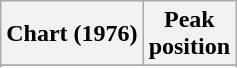<table class="wikitable sortable plainrowheaders" style="text-align:center">
<tr>
<th scope="col">Chart (1976)</th>
<th scope="col">Peak<br>position</th>
</tr>
<tr>
</tr>
<tr>
</tr>
</table>
